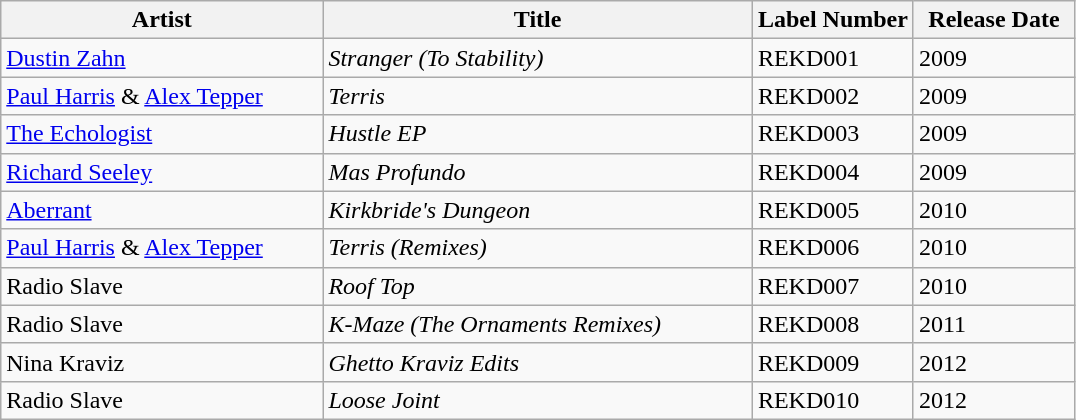<table class= wikitable>
<tr>
<th width="30%">Artist</th>
<th width="40%">Title</th>
<th width="15%">Label Number</th>
<th width="15%">Release Date</th>
</tr>
<tr>
<td><a href='#'>Dustin Zahn</a></td>
<td><em>Stranger (To Stability)</em></td>
<td>REKD001</td>
<td>2009</td>
</tr>
<tr>
<td><a href='#'>Paul Harris</a> & <a href='#'>Alex Tepper</a></td>
<td><em>Terris</em></td>
<td>REKD002</td>
<td>2009</td>
</tr>
<tr>
<td><a href='#'>The Echologist</a></td>
<td><em>Hustle EP</em></td>
<td>REKD003</td>
<td>2009</td>
</tr>
<tr>
<td><a href='#'>Richard Seeley</a></td>
<td><em>Mas Profundo</em></td>
<td>REKD004</td>
<td>2009</td>
</tr>
<tr>
<td><a href='#'>Aberrant</a></td>
<td><em>Kirkbride's Dungeon</em></td>
<td>REKD005</td>
<td>2010</td>
</tr>
<tr>
<td><a href='#'>Paul Harris</a> & <a href='#'>Alex Tepper</a></td>
<td><em>Terris (Remixes)</em></td>
<td>REKD006</td>
<td>2010</td>
</tr>
<tr>
<td>Radio Slave</td>
<td><em>Roof Top</em></td>
<td>REKD007</td>
<td>2010</td>
</tr>
<tr>
<td>Radio Slave</td>
<td><em>K-Maze (The Ornaments Remixes)</em></td>
<td>REKD008</td>
<td>2011</td>
</tr>
<tr>
<td>Nina Kraviz</td>
<td><em>Ghetto Kraviz Edits</em></td>
<td>REKD009</td>
<td>2012</td>
</tr>
<tr>
<td>Radio Slave</td>
<td><em>Loose Joint</em></td>
<td>REKD010</td>
<td>2012</td>
</tr>
</table>
